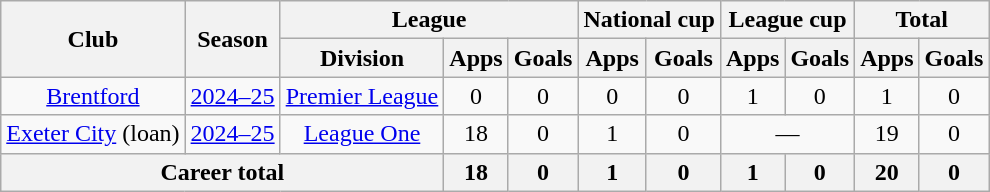<table class="wikitable" style="text-align: center;">
<tr>
<th rowspan="2">Club</th>
<th rowspan="2">Season</th>
<th colspan="3">League</th>
<th colspan="2">National cup</th>
<th colspan="2">League cup</th>
<th colspan="2">Total</th>
</tr>
<tr>
<th>Division</th>
<th>Apps</th>
<th>Goals</th>
<th>Apps</th>
<th>Goals</th>
<th>Apps</th>
<th>Goals</th>
<th>Apps</th>
<th>Goals</th>
</tr>
<tr>
<td><a href='#'>Brentford</a></td>
<td><a href='#'>2024–25</a></td>
<td><a href='#'>Premier League</a></td>
<td>0</td>
<td>0</td>
<td>0</td>
<td>0</td>
<td>1</td>
<td>0</td>
<td>1</td>
<td>0</td>
</tr>
<tr>
<td><a href='#'>Exeter City</a> (loan)</td>
<td><a href='#'>2024–25</a></td>
<td><a href='#'>League One</a></td>
<td>18</td>
<td>0</td>
<td>1</td>
<td>0</td>
<td colspan="2">―</td>
<td>19</td>
<td>0</td>
</tr>
<tr>
<th colspan="3">Career total</th>
<th>18</th>
<th>0</th>
<th>1</th>
<th>0</th>
<th>1</th>
<th>0</th>
<th>20</th>
<th>0</th>
</tr>
</table>
